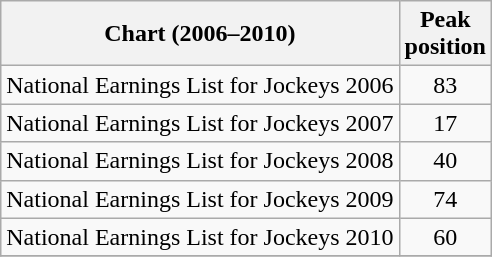<table class="wikitable sortable">
<tr>
<th>Chart (2006–2010)</th>
<th>Peak<br>position</th>
</tr>
<tr>
<td>National Earnings List for Jockeys 2006</td>
<td style="text-align:center;">83</td>
</tr>
<tr>
<td>National Earnings List for Jockeys 2007</td>
<td style="text-align:center;">17</td>
</tr>
<tr>
<td>National Earnings List for Jockeys 2008</td>
<td style="text-align:center;">40</td>
</tr>
<tr>
<td>National Earnings List for Jockeys 2009</td>
<td style="text-align:center;">74</td>
</tr>
<tr>
<td>National Earnings List for Jockeys 2010</td>
<td style="text-align:center;">60</td>
</tr>
<tr>
</tr>
</table>
